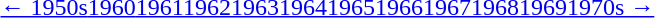<table id=toc class=toc summary=Contents>
<tr>
<th></th>
</tr>
<tr>
<td align=center><a href='#'>← 1950s</a><a href='#'>1960</a><a href='#'>1961</a><a href='#'>1962</a><a href='#'>1963</a><a href='#'>1964</a><a href='#'>1965</a><a href='#'>1966</a><a href='#'>1967</a><a href='#'>1968</a><a href='#'>1969</a><a href='#'>1970s →</a></td>
</tr>
</table>
